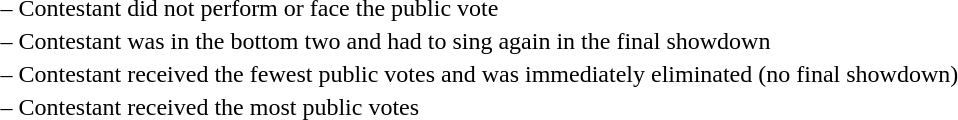<table>
<tr>
<td> –</td>
<td>Contestant did not perform or face the public vote</td>
</tr>
<tr>
<td> –</td>
<td>Contestant was in the bottom two and had to sing again in the final showdown</td>
</tr>
<tr>
<td> –</td>
<td>Contestant received the fewest public votes and was immediately eliminated (no final showdown)</td>
</tr>
<tr>
<td> –</td>
<td>Contestant received the most public votes</td>
</tr>
</table>
